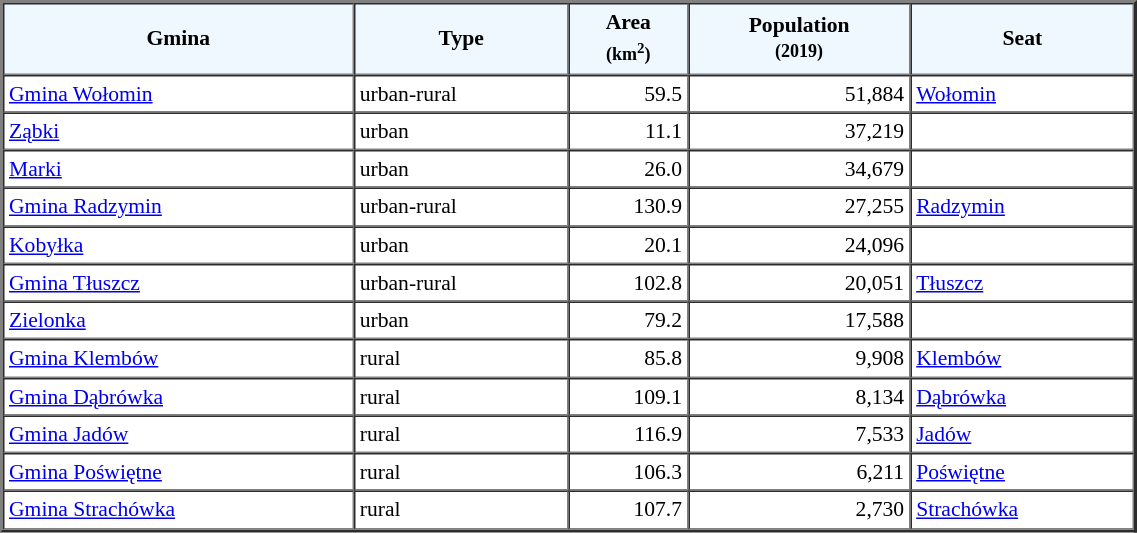<table width="60%" border="2" cellpadding="3" cellspacing="0" style="font-size:90%;line-height:120%;">
<tr bgcolor="F0F8FF">
<td style="text-align:center;"><strong>Gmina</strong></td>
<td style="text-align:center;"><strong>Type</strong></td>
<td style="text-align:center;"><strong>Area<br><small>(km<sup>2</sup>)</small></strong></td>
<td style="text-align:center;"><strong>Population<br><small>(2019)</small></strong></td>
<td style="text-align:center;"><strong>Seat</strong></td>
</tr>
<tr>
<td><a href='#'>Gmina Wołomin</a></td>
<td>urban-rural</td>
<td style="text-align:right;">59.5</td>
<td style="text-align:right;">51,884</td>
<td><a href='#'>Wołomin</a></td>
</tr>
<tr>
<td><a href='#'>Ząbki</a></td>
<td>urban</td>
<td style="text-align:right;">11.1</td>
<td style="text-align:right;">37,219</td>
<td> </td>
</tr>
<tr>
<td><a href='#'>Marki</a></td>
<td>urban</td>
<td style="text-align:right;">26.0</td>
<td style="text-align:right;">34,679</td>
<td> </td>
</tr>
<tr>
<td><a href='#'>Gmina Radzymin</a></td>
<td>urban-rural</td>
<td style="text-align:right;">130.9</td>
<td style="text-align:right;">27,255</td>
<td><a href='#'>Radzymin</a></td>
</tr>
<tr>
<td><a href='#'>Kobyłka</a></td>
<td>urban</td>
<td style="text-align:right;">20.1</td>
<td style="text-align:right;">24,096</td>
<td> </td>
</tr>
<tr>
<td><a href='#'>Gmina Tłuszcz</a></td>
<td>urban-rural</td>
<td style="text-align:right;">102.8</td>
<td style="text-align:right;">20,051</td>
<td><a href='#'>Tłuszcz</a></td>
</tr>
<tr>
<td><a href='#'>Zielonka</a></td>
<td>urban</td>
<td style="text-align:right;">79.2</td>
<td style="text-align:right;">17,588</td>
<td> </td>
</tr>
<tr>
<td><a href='#'>Gmina Klembów</a></td>
<td>rural</td>
<td style="text-align:right;">85.8</td>
<td style="text-align:right;">9,908</td>
<td><a href='#'>Klembów</a></td>
</tr>
<tr>
<td><a href='#'>Gmina Dąbrówka</a></td>
<td>rural</td>
<td style="text-align:right;">109.1</td>
<td style="text-align:right;">8,134</td>
<td><a href='#'>Dąbrówka</a></td>
</tr>
<tr>
<td><a href='#'>Gmina Jadów</a></td>
<td>rural</td>
<td style="text-align:right;">116.9</td>
<td style="text-align:right;">7,533</td>
<td><a href='#'>Jadów</a></td>
</tr>
<tr>
<td><a href='#'>Gmina Poświętne</a></td>
<td>rural</td>
<td style="text-align:right;">106.3</td>
<td style="text-align:right;">6,211</td>
<td><a href='#'>Poświętne</a></td>
</tr>
<tr>
<td><a href='#'>Gmina Strachówka</a></td>
<td>rural</td>
<td style="text-align:right;">107.7</td>
<td style="text-align:right;">2,730</td>
<td><a href='#'>Strachówka</a></td>
</tr>
<tr>
</tr>
</table>
